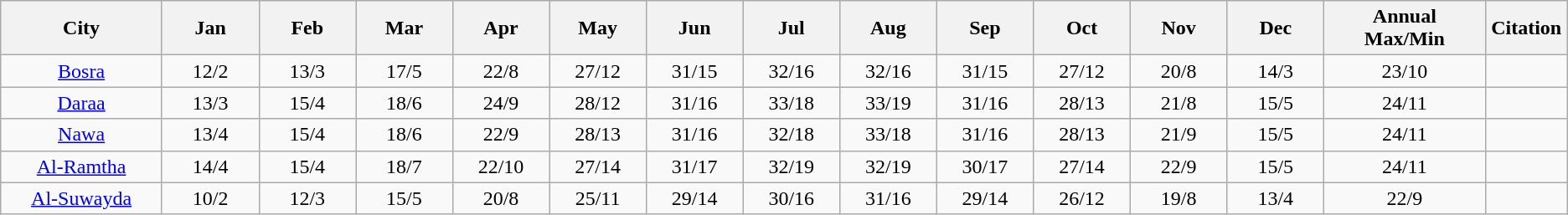<table class="wikitable" style="text-align:center">
<tr>
<th width=10%>City</th>
<th width=6%>Jan</th>
<th width=6%>Feb</th>
<th width=6%>Mar</th>
<th width=6%>Apr</th>
<th width=6%>May</th>
<th width=6%>Jun</th>
<th width=6%>Jul</th>
<th width=6%>Aug</th>
<th width=6%>Sep</th>
<th width=6%>Oct</th>
<th width=6%>Nov</th>
<th width=6%>Dec</th>
<th width=10%>Annual<br>Max/Min</th>
<th width=5%>Citation</th>
</tr>
<tr>
<td><a href='#'>Bosra</a></td>
<td>12/2</td>
<td>13/3</td>
<td>17/5</td>
<td>22/8</td>
<td>27/12</td>
<td>31/15</td>
<td>32/16</td>
<td>32/16</td>
<td>31/15</td>
<td>27/12</td>
<td>20/8</td>
<td>14/3</td>
<td>23/10</td>
<td></td>
</tr>
<tr>
<td><a href='#'>Daraa</a></td>
<td>13/3</td>
<td>15/4</td>
<td>18/6</td>
<td>24/9</td>
<td>28/12</td>
<td>31/16</td>
<td>33/18</td>
<td>33/19</td>
<td>31/16</td>
<td>28/13</td>
<td>21/8</td>
<td>15/5</td>
<td>24/11</td>
<td></td>
</tr>
<tr>
<td><a href='#'>Nawa</a></td>
<td>13/4</td>
<td>15/4</td>
<td>18/6</td>
<td>22/9</td>
<td>28/13</td>
<td>31/16</td>
<td>32/18</td>
<td>33/18</td>
<td>31/16</td>
<td>28/13</td>
<td>21/9</td>
<td>15/5</td>
<td>24/11</td>
<td></td>
</tr>
<tr>
<td><a href='#'>Al-Ramtha</a></td>
<td>14/4</td>
<td>15/4</td>
<td>18/7</td>
<td>22/10</td>
<td>27/14</td>
<td>31/17</td>
<td>32/19</td>
<td>32/19</td>
<td>30/17</td>
<td>27/14</td>
<td>22/9</td>
<td>15/5</td>
<td>24/11</td>
<td></td>
</tr>
<tr>
<td><a href='#'>Al-Suwayda</a></td>
<td>10/2</td>
<td>12/3</td>
<td>15/5</td>
<td>20/8</td>
<td>25/11</td>
<td>29/14</td>
<td>30/16</td>
<td>31/16</td>
<td>29/14</td>
<td>26/12</td>
<td>19/8</td>
<td>13/4</td>
<td>22/9</td>
<td></td>
</tr>
</table>
